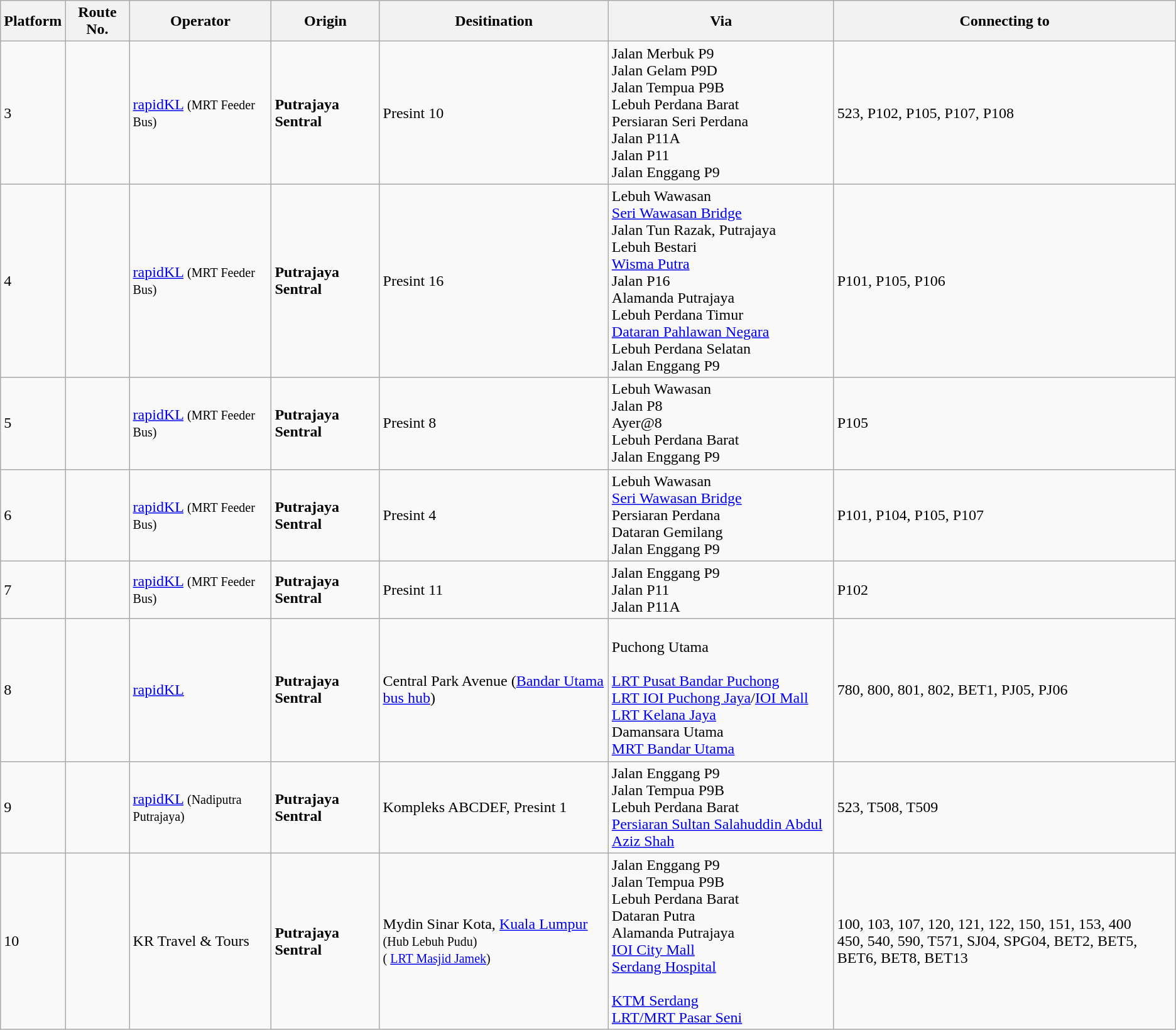<table class="wikitable">
<tr>
<th>Platform</th>
<th>Route No.</th>
<th>Operator</th>
<th>Origin</th>
<th>Desitination</th>
<th>Via</th>
<th>Connecting to</th>
</tr>
<tr>
<td>3</td>
<td></td>
<td><a href='#'>rapidKL</a> <small>(MRT Feeder Bus)</small></td>
<td> <strong>Putrajaya Sentral</strong></td>
<td>Presint 10</td>
<td>Jalan Merbuk P9<br>Jalan Gelam P9D<br>Jalan Tempua P9B<br>Lebuh Perdana Barat<br>Persiaran Seri Perdana<br>Jalan P11A<br>Jalan P11<br>Jalan Enggang P9</td>
<td>523, P102, P105, P107, P108</td>
</tr>
<tr>
<td>4</td>
<td></td>
<td><a href='#'>rapidKL</a> <small>(MRT Feeder Bus)</small></td>
<td> <strong>Putrajaya Sentral</strong></td>
<td>Presint 16</td>
<td>Lebuh Wawasan<br><a href='#'>Seri Wawasan Bridge</a><br>Jalan Tun Razak, Putrajaya<br>Lebuh Bestari<br><a href='#'>Wisma Putra</a><br>Jalan P16<br>Alamanda Putrajaya<br>Lebuh Perdana Timur<br><a href='#'>Dataran Pahlawan Negara</a><br>Lebuh Perdana Selatan<br>Jalan Enggang P9</td>
<td>P101, P105, P106</td>
</tr>
<tr>
<td>5</td>
<td></td>
<td><a href='#'>rapidKL</a> <small>(MRT Feeder Bus)</small></td>
<td> <strong>Putrajaya Sentral</strong></td>
<td>Presint 8</td>
<td>Lebuh Wawasan<br>Jalan P8<br>Ayer@8<br>Lebuh Perdana Barat<br>Jalan Enggang P9</td>
<td>P105</td>
</tr>
<tr>
<td>6</td>
<td></td>
<td><a href='#'>rapidKL</a> <small>(MRT Feeder Bus)</small></td>
<td> <strong>Putrajaya Sentral</strong></td>
<td>Presint 4</td>
<td>Lebuh Wawasan<br><a href='#'>Seri Wawasan Bridge</a><br>Persiaran Perdana<br>Dataran Gemilang<br>Jalan Enggang P9</td>
<td>P101, P104, P105, P107</td>
</tr>
<tr>
<td>7</td>
<td></td>
<td><a href='#'>rapidKL</a> <small>(MRT Feeder Bus)</small></td>
<td> <strong>Putrajaya Sentral</strong></td>
<td>Presint 11</td>
<td>Jalan Enggang P9<br>Jalan P11<br>Jalan P11A</td>
<td>P102</td>
</tr>
<tr>
<td>8</td>
<td></td>
<td><a href='#'>rapidKL</a></td>
<td> <strong>Putrajaya Sentral</strong></td>
<td>Central Park Avenue (<a href='#'>Bandar Utama bus hub</a>)</td>
<td><br>Puchong Utama<br><br> <a href='#'>LRT Pusat Bandar Puchong</a><br> <a href='#'>LRT IOI Puchong Jaya</a>/<a href='#'>IOI Mall</a><br> <a href='#'>LRT Kelana Jaya</a><br>Damansara Utama<br> <a href='#'>MRT Bandar Utama</a></td>
<td>780, 800, 801, 802, BET1, PJ05, PJ06</td>
</tr>
<tr>
<td>9</td>
<td></td>
<td><a href='#'>rapidKL</a> <small>(Nadiputra Putrajaya)</small></td>
<td> <strong>Putrajaya Sentral</strong></td>
<td>Kompleks ABCDEF, Presint 1</td>
<td>Jalan Enggang P9<br>Jalan Tempua P9B<br>Lebuh Perdana Barat<br><a href='#'>Persiaran Sultan Salahuddin Abdul Aziz Shah</a></td>
<td>523, T508, T509</td>
</tr>
<tr>
<td>10</td>
<td></td>
<td>KR Travel & Tours</td>
<td> <strong>Putrajaya Sentral</strong></td>
<td>Mydin Sinar Kota, <a href='#'>Kuala Lumpur</a> <br><small>(Hub Lebuh Pudu)<br>( <a href='#'>LRT Masjid Jamek</a>)</small></td>
<td>Jalan Enggang P9<br>Jalan Tempua P9B<br>Lebuh Perdana Barat<br>Dataran Putra<br>Alamanda Putrajaya<br><a href='#'>IOI City Mall</a><br><a href='#'>Serdang Hospital</a><br><br> <a href='#'>KTM Serdang</a><br> <a href='#'>LRT/MRT Pasar Seni</a></td>
<td>100, 103, 107, 120, 121, 122, 150, 151, 153, 400<br>450, 540, 590, T571, SJ04, SPG04, BET2, BET5, BET6, BET8, BET13</td>
</tr>
</table>
